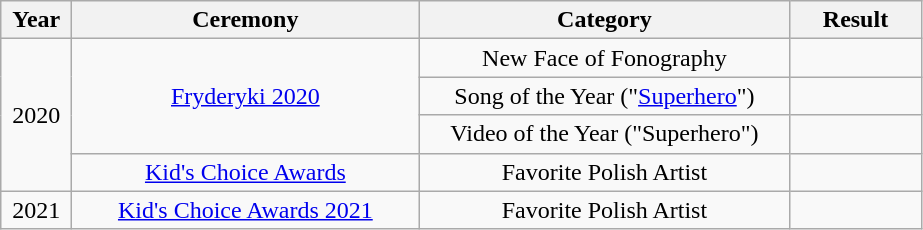<table class="wikitable plainrowheaders" style="text-align:center;" border="1">
<tr>
<th scope="col" style="width:2.5em;">Year</th>
<th scope="col" style="width:14em;">Ceremony</th>
<th scope="col" style="width:15em;">Category</th>
<th scope="col" style="width:5em;">Result</th>
</tr>
<tr>
<td rowspan="4">2020</td>
<td rowspan="3"><a href='#'>Fryderyki 2020</a></td>
<td>New Face of Fonography</td>
<td></td>
</tr>
<tr>
<td>Song of the Year ("<a href='#'>Superhero</a>")</td>
<td></td>
</tr>
<tr>
<td>Video of the Year ("Superhero")</td>
<td></td>
</tr>
<tr>
<td><a href='#'>Kid's Choice Awards</a></td>
<td>Favorite Polish Artist</td>
<td></td>
</tr>
<tr>
<td>2021</td>
<td><a href='#'>Kid's Choice Awards 2021</a></td>
<td>Favorite Polish Artist</td>
<td></td>
</tr>
</table>
